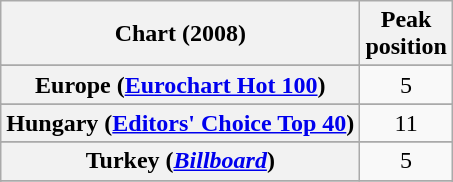<table class="wikitable sortable plainrowheaders" style="text-align:center">
<tr>
<th scope="col">Chart (2008)</th>
<th scope="col">Peak<br>position</th>
</tr>
<tr>
</tr>
<tr>
</tr>
<tr>
</tr>
<tr>
</tr>
<tr>
</tr>
<tr>
</tr>
<tr>
<th scope="row">Europe (<a href='#'>Eurochart Hot 100</a>)</th>
<td>5</td>
</tr>
<tr>
</tr>
<tr>
<th scope="row">Hungary (<a href='#'>Editors' Choice Top 40</a>)</th>
<td>11</td>
</tr>
<tr>
</tr>
<tr>
</tr>
<tr>
</tr>
<tr>
</tr>
<tr>
</tr>
<tr>
</tr>
<tr>
</tr>
<tr>
<th scope="row">Turkey (<em><a href='#'>Billboard</a></em>)</th>
<td>5</td>
</tr>
<tr>
</tr>
<tr>
</tr>
<tr>
</tr>
<tr>
</tr>
</table>
